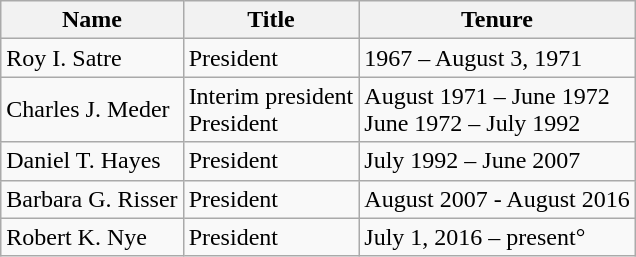<table class="wikitable">
<tr>
<th>Name</th>
<th>Title</th>
<th>Tenure</th>
</tr>
<tr>
<td>Roy I. Satre</td>
<td>President</td>
<td>1967 – August 3, 1971</td>
</tr>
<tr>
<td>Charles J. Meder</td>
<td>Interim president<br>President</td>
<td>August 1971 – June 1972<br>June 1972 – July 1992</td>
</tr>
<tr>
<td>Daniel T. Hayes</td>
<td>President</td>
<td>July 1992 – June 2007</td>
</tr>
<tr>
<td>Barbara G. Risser</td>
<td>President</td>
<td>August 2007 - August 2016</td>
</tr>
<tr>
<td>Robert K. Nye</td>
<td>President</td>
<td>July 1, 2016 – present°</td>
</tr>
</table>
